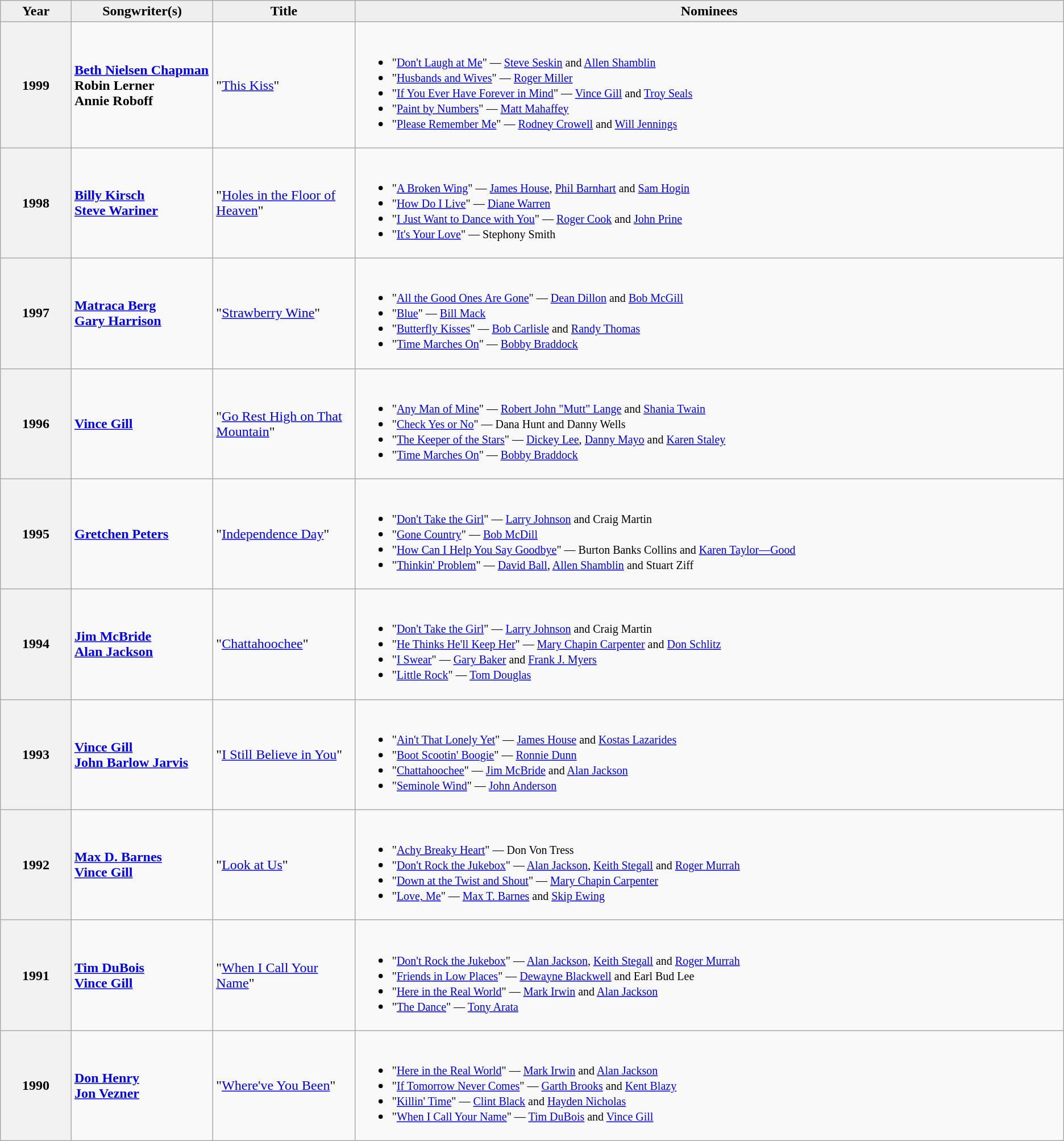<table class="wikitable sortable">
<tr>
<th style="background:#efefef;" width="5%">Year</th>
<th style="background:#efefef;" width="10%">Songwriter(s)</th>
<th style="background:#efefef;" width="10%">Title</th>
<th class="unsortable" style="background:#efefef;" width="50%">Nominees</th>
</tr>
<tr>
<th style="text-align:center;">1999</th>
<td><strong> <a href='#'>Beth Nielsen Chapman</a></strong><br><strong> Robin Lerner</strong><br><strong> Annie Roboff</strong></td>
<td>"<a href='#'>This Kiss</a>"</td>
<td><br><ul><li><small>"<a href='#'>Don't Laugh at Me</a>" — <a href='#'>Steve Seskin</a> and <a href='#'>Allen Shamblin</a></small></li><li><small>"<a href='#'>Husbands and Wives</a>" — <a href='#'>Roger Miller</a></small></li><li><small>"<a href='#'>If You Ever Have Forever in Mind</a>" — <a href='#'>Vince Gill</a> and <a href='#'>Troy Seals</a></small></li><li><small>"<a href='#'>Paint by Numbers</a>" — <a href='#'>Matt Mahaffey</a></small></li><li><small>"<a href='#'>Please Remember Me</a>" — <a href='#'>Rodney Crowell</a> and <a href='#'>Will Jennings</a></small></li></ul></td>
</tr>
<tr>
<th style="text-align:center;">1998</th>
<td><strong> <a href='#'>Billy Kirsch</a></strong><br><strong> <a href='#'>Steve Wariner</a></strong></td>
<td>"<a href='#'>Holes in the Floor of Heaven</a>"</td>
<td><br><ul><li><small>"<a href='#'>A Broken Wing</a>" — <a href='#'>James House</a>, <a href='#'>Phil Barnhart</a> and <a href='#'>Sam Hogin</a></small></li><li><small>"<a href='#'>How Do I Live</a>" — <a href='#'>Diane Warren</a></small></li><li><small>"<a href='#'>I Just Want to Dance with You</a>" — <a href='#'>Roger Cook</a> and <a href='#'>John Prine</a></small></li><li><small>"<a href='#'>It's Your Love</a>" — Stephony Smith</small></li></ul></td>
</tr>
<tr>
<th style="text-align:center;">1997</th>
<td><strong> <a href='#'>Matraca Berg</a></strong><br><strong> <a href='#'>Gary Harrison</a></strong></td>
<td>"<a href='#'>Strawberry Wine</a>"</td>
<td><br><ul><li><small>"<a href='#'>All the Good Ones Are Gone</a>" — <a href='#'>Dean Dillon</a> and <a href='#'>Bob McGill</a></small></li><li><small>"<a href='#'>Blue</a>" — <a href='#'>Bill Mack</a></small></li><li><small>"<a href='#'>Butterfly Kisses</a>" — <a href='#'>Bob Carlisle</a> and <a href='#'>Randy Thomas</a></small></li><li><small>"<a href='#'>Time Marches On</a>" — <a href='#'>Bobby Braddock</a></small></li></ul></td>
</tr>
<tr>
<th style="text-align:center;">1996</th>
<td><strong> <a href='#'>Vince Gill</a></strong></td>
<td>"<a href='#'>Go Rest High on That Mountain</a>"</td>
<td><br><ul><li><small>"<a href='#'>Any Man of Mine</a>" — <a href='#'>Robert John "Mutt" Lange</a> and <a href='#'>Shania Twain</a></small></li><li><small>"<a href='#'>Check Yes or No</a>" — Dana Hunt and Danny Wells</small></li><li><small>"<a href='#'>The Keeper of the Stars</a>" — <a href='#'>Dickey Lee</a>, <a href='#'>Danny Mayo</a> and <a href='#'>Karen Staley</a></small></li><li><small>"<a href='#'>Time Marches On</a>" — <a href='#'>Bobby Braddock</a></small></li></ul></td>
</tr>
<tr>
<th style="text-align:center;">1995</th>
<td><strong> <a href='#'>Gretchen Peters</a></strong></td>
<td>"<a href='#'>Independence Day</a>"</td>
<td><br><ul><li><small>"<a href='#'>Don't Take the Girl</a>" — <a href='#'>Larry Johnson</a> and Craig Martin</small></li><li><small>"<a href='#'>Gone Country</a>" — <a href='#'>Bob McDill</a></small></li><li><small>"<a href='#'>How Can I Help You Say Goodbye</a>" — Burton Banks Collins and <a href='#'>Karen Taylor—Good</a></small></li><li><small>"<a href='#'>Thinkin' Problem</a>" — <a href='#'>David Ball</a>, <a href='#'>Allen Shamblin</a> and Stuart Ziff</small></li></ul></td>
</tr>
<tr>
<th style="text-align:center;">1994</th>
<td><strong> <a href='#'>Jim McBride</a></strong><br><strong> <a href='#'>Alan Jackson</a></strong></td>
<td>"<a href='#'>Chattahoochee</a>"</td>
<td><br><ul><li><small>"<a href='#'>Don't Take the Girl</a>" — <a href='#'>Larry Johnson</a> and Craig Martin</small></li><li><small>"<a href='#'>He Thinks He'll Keep Her</a>" — <a href='#'>Mary Chapin Carpenter</a> and <a href='#'>Don Schlitz</a></small></li><li><small>"<a href='#'>I Swear</a>" — <a href='#'>Gary Baker</a> and <a href='#'>Frank J. Myers</a></small></li><li><small>"<a href='#'>Little Rock</a>" — <a href='#'>Tom Douglas</a></small></li></ul></td>
</tr>
<tr>
<th style="text-align:center;">1993</th>
<td><strong> <a href='#'>Vince Gill</a></strong><br><strong> <a href='#'>John Barlow Jarvis</a></strong></td>
<td>"<a href='#'>I Still Believe in You</a>"</td>
<td><br><ul><li><small>"<a href='#'>Ain't That Lonely Yet</a>" — <a href='#'>James House</a> and <a href='#'>Kostas Lazarides</a></small></li><li><small>"<a href='#'>Boot Scootin' Boogie</a>" — <a href='#'>Ronnie Dunn</a></small></li><li><small>"<a href='#'>Chattahoochee</a>" — <a href='#'>Jim McBride</a> and <a href='#'>Alan Jackson</a></small></li><li><small>"<a href='#'>Seminole Wind</a>" — <a href='#'>John Anderson</a></small></li></ul></td>
</tr>
<tr>
<th style="text-align:center;">1992</th>
<td><strong> <a href='#'>Max D. Barnes</a></strong><br><strong> <a href='#'>Vince Gill</a></strong></td>
<td>"<a href='#'>Look at Us</a>"</td>
<td><br><ul><li><small>"<a href='#'>Achy Breaky Heart</a>" — Don Von Tress</small></li><li><small>"<a href='#'>Don't Rock the Jukebox</a>" — <a href='#'>Alan Jackson</a>, <a href='#'>Keith Stegall</a> and <a href='#'>Roger Murrah</a></small></li><li><small>"<a href='#'>Down at the Twist and Shout</a>" — <a href='#'>Mary Chapin Carpenter</a></small></li><li><small>"<a href='#'>Love, Me</a>" — <a href='#'>Max T. Barnes</a> and <a href='#'>Skip Ewing</a></small></li></ul></td>
</tr>
<tr>
<th style="text-align:center;">1991</th>
<td><strong> <a href='#'>Tim DuBois</a></strong><br><strong> <a href='#'>Vince Gill</a></strong></td>
<td>"<a href='#'>When I Call Your Name</a>"</td>
<td><br><ul><li><small>"<a href='#'>Don't Rock the Jukebox</a>" — <a href='#'>Alan Jackson</a>, <a href='#'>Keith Stegall</a> and <a href='#'>Roger Murrah</a></small></li><li><small>"<a href='#'>Friends in Low Places</a>" — <a href='#'>Dewayne Blackwell</a> and Earl Bud Lee</small></li><li><small>"<a href='#'>Here in the Real World</a>" — <a href='#'>Mark Irwin</a> and <a href='#'>Alan Jackson</a></small></li><li><small>"<a href='#'>The Dance</a>" — <a href='#'>Tony Arata</a></small></li></ul></td>
</tr>
<tr>
<th style="text-align:center;">1990</th>
<td><strong> <a href='#'>Don Henry</a></strong><br><strong> <a href='#'>Jon Vezner</a></strong></td>
<td>"<a href='#'>Where've You Been</a>"</td>
<td><br><ul><li><small>"<a href='#'>Here in the Real World</a>" — <a href='#'>Mark Irwin</a> and <a href='#'>Alan Jackson</a></small></li><li><small>"<a href='#'>If Tomorrow Never Comes</a>" — <a href='#'>Garth Brooks</a> and <a href='#'>Kent Blazy</a></small></li><li><small>"<a href='#'>Killin' Time</a>" — <a href='#'>Clint Black</a> and <a href='#'>Hayden Nicholas</a></small></li><li><small>"<a href='#'>When I Call Your Name</a>" — <a href='#'>Tim DuBois</a> and <a href='#'>Vince Gill</a></small></li></ul></td>
</tr>
</table>
